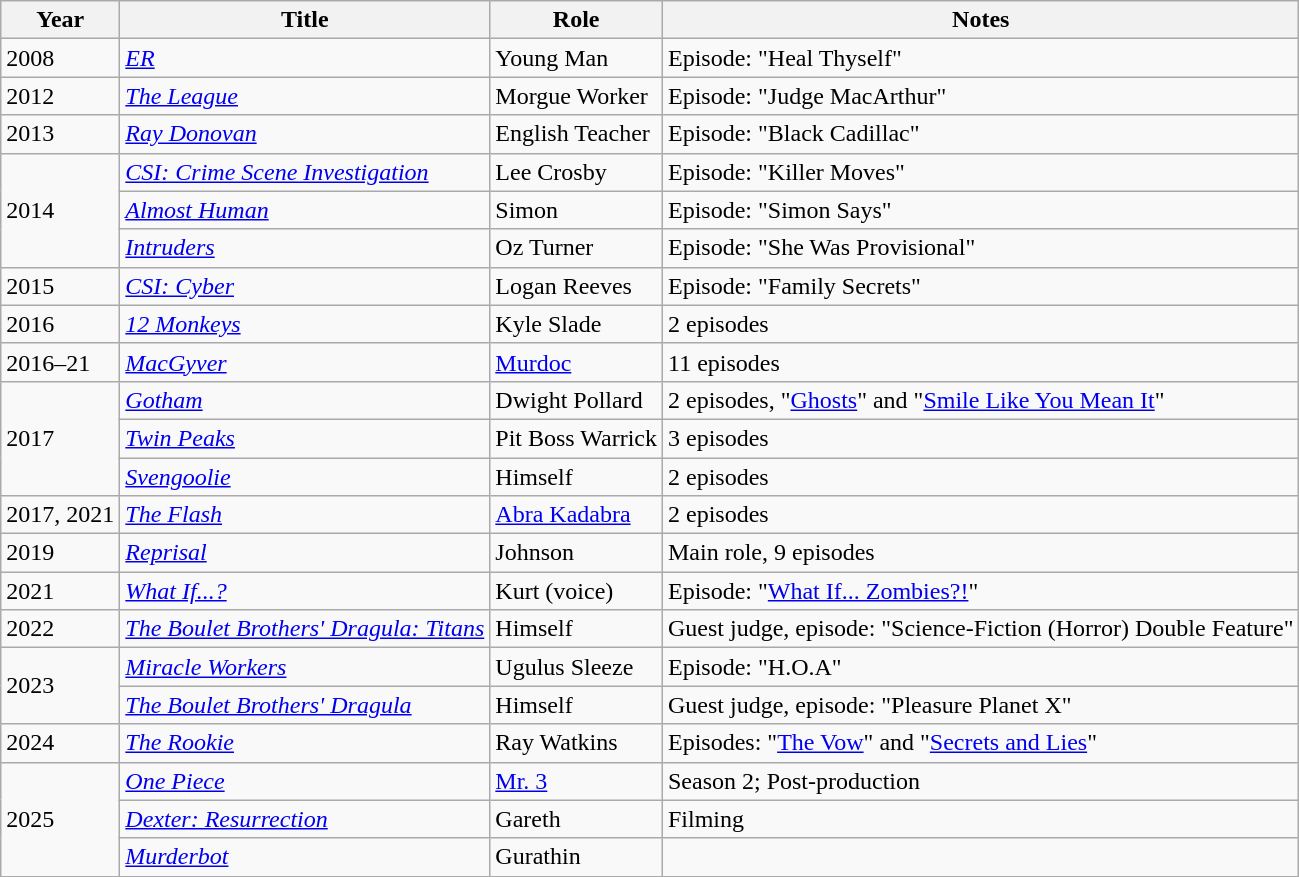<table class="wikitable sortable">
<tr>
<th>Year</th>
<th>Title</th>
<th>Role</th>
<th class="unsortable">Notes</th>
</tr>
<tr>
<td>2008</td>
<td><em><a href='#'>ER</a></em></td>
<td>Young Man</td>
<td>Episode: "Heal Thyself"</td>
</tr>
<tr>
<td>2012</td>
<td><em><a href='#'>The League</a></em></td>
<td>Morgue Worker</td>
<td>Episode: "Judge MacArthur"</td>
</tr>
<tr>
<td>2013</td>
<td><em><a href='#'>Ray Donovan</a></em></td>
<td>English Teacher</td>
<td>Episode: "Black Cadillac"</td>
</tr>
<tr>
<td rowspan="3">2014</td>
<td><em><a href='#'>CSI: Crime Scene Investigation</a></em></td>
<td>Lee Crosby</td>
<td>Episode: "Killer Moves"</td>
</tr>
<tr>
<td><em><a href='#'>Almost Human</a></em></td>
<td>Simon</td>
<td>Episode: "Simon Says"</td>
</tr>
<tr>
<td><em><a href='#'>Intruders</a></em></td>
<td>Oz Turner</td>
<td>Episode: "She Was Provisional"</td>
</tr>
<tr>
<td>2015</td>
<td><em><a href='#'>CSI: Cyber</a></em></td>
<td>Logan Reeves</td>
<td>Episode: "Family Secrets"</td>
</tr>
<tr>
<td>2016</td>
<td><em><a href='#'>12 Monkeys</a></em></td>
<td>Kyle Slade</td>
<td>2 episodes</td>
</tr>
<tr>
<td>2016–21</td>
<td><em><a href='#'>MacGyver</a></em></td>
<td><a href='#'>Murdoc</a></td>
<td>11 episodes</td>
</tr>
<tr>
<td rowspan="3">2017</td>
<td><em><a href='#'>Gotham</a></em></td>
<td>Dwight Pollard</td>
<td>2 episodes, "<a href='#'>Ghosts</a>" and "<a href='#'>Smile Like You Mean It</a>"</td>
</tr>
<tr>
<td><em><a href='#'>Twin Peaks</a></em></td>
<td>Pit Boss Warrick</td>
<td>3 episodes</td>
</tr>
<tr>
<td><em><a href='#'>Svengoolie</a></em></td>
<td>Himself</td>
<td>2 episodes</td>
</tr>
<tr>
<td>2017, 2021</td>
<td><em><a href='#'>The Flash</a></em></td>
<td><a href='#'>Abra Kadabra</a></td>
<td>2 episodes</td>
</tr>
<tr>
<td>2019</td>
<td><em><a href='#'>Reprisal</a></em></td>
<td>Johnson</td>
<td>Main role, 9 episodes</td>
</tr>
<tr>
<td>2021</td>
<td><em><a href='#'>What If...?</a></em></td>
<td>Kurt (voice)</td>
<td>Episode: "<a href='#'>What If... Zombies?!</a>"</td>
</tr>
<tr>
<td>2022</td>
<td><em><a href='#'>The Boulet Brothers' Dragula: Titans</a></em></td>
<td>Himself</td>
<td>Guest judge, episode: "Science-Fiction (Horror) Double Feature"</td>
</tr>
<tr>
<td rowspan="2">2023</td>
<td><em><a href='#'>Miracle Workers</a></em></td>
<td>Ugulus Sleeze</td>
<td>Episode: "H.O.A"</td>
</tr>
<tr>
<td><em><a href='#'>The Boulet Brothers' Dragula</a></em></td>
<td>Himself</td>
<td>Guest judge, episode: "Pleasure Planet X"</td>
</tr>
<tr>
<td>2024</td>
<td><em><a href='#'>The Rookie</a></em></td>
<td>Ray Watkins</td>
<td>Episodes: "<a href='#'>The Vow</a>" and "<a href='#'>Secrets and Lies</a>"</td>
</tr>
<tr>
<td rowspan=3>2025</td>
<td><em><a href='#'>One Piece</a></em></td>
<td><a href='#'>Mr. 3</a></td>
<td>Season 2; Post-production</td>
</tr>
<tr>
<td><em><a href='#'>Dexter: Resurrection</a></em></td>
<td>Gareth</td>
<td>Filming</td>
</tr>
<tr>
<td><em><a href='#'>Murderbot</a></em></td>
<td>Gurathin</td>
<td></td>
</tr>
</table>
